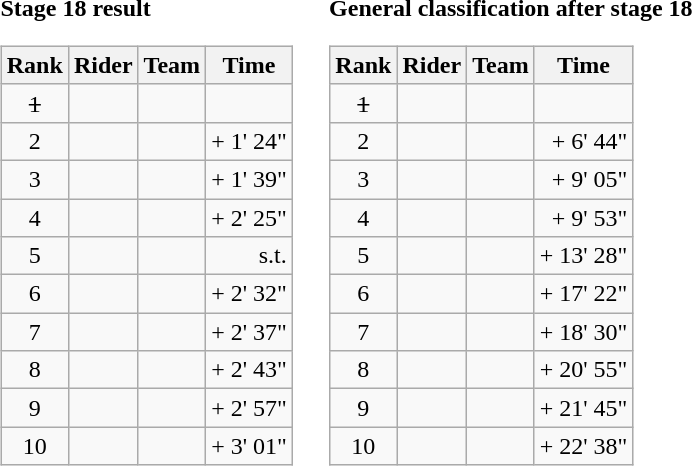<table>
<tr>
<td><strong>Stage 18 result</strong><br><table class="wikitable">
<tr>
<th scope="col">Rank</th>
<th scope="col">Rider</th>
<th scope="col">Team</th>
<th scope="col">Time</th>
</tr>
<tr>
<td style="text-align:center;"><del>1</del></td>
<td><del></del> </td>
<td><del></del></td>
<td style="text-align:right;"><del></del></td>
</tr>
<tr>
<td style="text-align:center;">2</td>
<td></td>
<td></td>
<td align="right">+ 1' 24"</td>
</tr>
<tr>
<td style="text-align:center;">3</td>
<td></td>
<td></td>
<td align="right">+ 1' 39"</td>
</tr>
<tr>
<td style="text-align:center;">4</td>
<td></td>
<td></td>
<td align="right">+ 2' 25"</td>
</tr>
<tr>
<td style="text-align:center;">5</td>
<td></td>
<td></td>
<td align="right">s.t.</td>
</tr>
<tr>
<td style="text-align:center;">6</td>
<td></td>
<td></td>
<td align="right">+ 2' 32"</td>
</tr>
<tr>
<td style="text-align:center;">7</td>
<td></td>
<td></td>
<td align="right">+ 2' 37"</td>
</tr>
<tr>
<td style="text-align:center;">8</td>
<td></td>
<td></td>
<td align="right">+ 2' 43"</td>
</tr>
<tr>
<td style="text-align:center;">9</td>
<td></td>
<td></td>
<td align="right">+ 2' 57"</td>
</tr>
<tr>
<td style="text-align:center;">10</td>
<td></td>
<td></td>
<td align="right">+ 3' 01"</td>
</tr>
</table>
</td>
<td></td>
<td><strong>General classification after stage 18</strong><br><table class="wikitable">
<tr>
<th scope="col">Rank</th>
<th scope="col">Rider</th>
<th scope="col">Team</th>
<th scope="col">Time</th>
</tr>
<tr>
<td style="text-align:center;"><del>1</del></td>
<td><del></del> </td>
<td><del></del></td>
<td style="text-align:right;"><del></del></td>
</tr>
<tr>
<td style="text-align:center;">2</td>
<td></td>
<td></td>
<td style="text-align:right;">+ 6' 44"</td>
</tr>
<tr>
<td style="text-align:center;">3</td>
<td></td>
<td></td>
<td style="text-align:right;">+ 9' 05"</td>
</tr>
<tr>
<td style="text-align:center;">4</td>
<td></td>
<td></td>
<td style="text-align:right;">+ 9' 53"</td>
</tr>
<tr>
<td style="text-align:center;">5</td>
<td></td>
<td></td>
<td style="text-align:right;">+ 13' 28"</td>
</tr>
<tr>
<td style="text-align:center;">6</td>
<td></td>
<td></td>
<td style="text-align:right;">+ 17' 22"</td>
</tr>
<tr>
<td style="text-align:center;">7</td>
<td></td>
<td></td>
<td style="text-align:right;">+ 18' 30"</td>
</tr>
<tr>
<td style="text-align:center;">8</td>
<td></td>
<td></td>
<td style="text-align:right;">+ 20' 55"</td>
</tr>
<tr>
<td style="text-align:center;">9</td>
<td></td>
<td></td>
<td style="text-align:right;">+ 21' 45"</td>
</tr>
<tr>
<td style="text-align:center;">10</td>
<td></td>
<td></td>
<td style="text-align:right;">+ 22' 38"</td>
</tr>
</table>
</td>
</tr>
</table>
